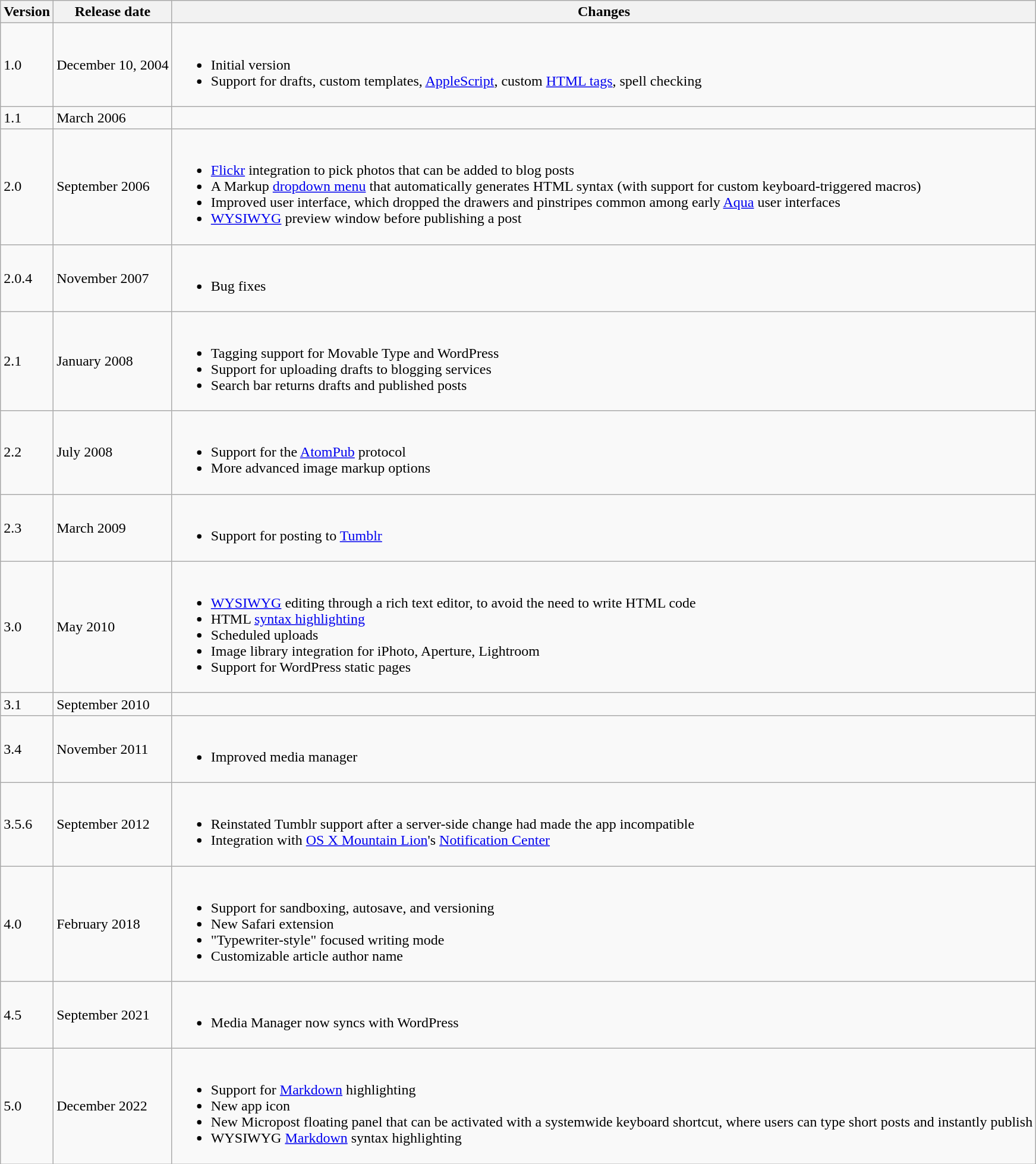<table class="wikitable">
<tr>
<th>Version</th>
<th>Release date</th>
<th>Changes</th>
</tr>
<tr>
<td>1.0</td>
<td>December 10, 2004</td>
<td><br><ul><li>Initial version</li><li>Support for drafts, custom templates, <a href='#'>AppleScript</a>, custom <a href='#'>HTML tags</a>, spell checking</li></ul></td>
</tr>
<tr>
<td>1.1</td>
<td>March 2006</td>
<td></td>
</tr>
<tr>
<td>2.0</td>
<td>September 2006</td>
<td><br><ul><li><a href='#'>Flickr</a> integration to pick photos that can be added to blog posts</li><li>A Markup <a href='#'>dropdown menu</a> that automatically generates HTML syntax (with support for custom keyboard-triggered macros)</li><li>Improved user interface, which dropped the drawers and pinstripes common among early <a href='#'>Aqua</a> user interfaces</li><li><a href='#'>WYSIWYG</a> preview window before publishing a post</li></ul></td>
</tr>
<tr>
<td>2.0.4</td>
<td>November 2007</td>
<td><br><ul><li>Bug fixes</li></ul></td>
</tr>
<tr>
<td>2.1</td>
<td>January 2008</td>
<td><br><ul><li>Tagging support for Movable Type and WordPress</li><li>Support for uploading drafts to blogging services</li><li>Search bar returns drafts and published posts</li></ul></td>
</tr>
<tr>
<td>2.2</td>
<td>July 2008</td>
<td><br><ul><li>Support for the <a href='#'>AtomPub</a> protocol</li><li>More advanced image markup options</li></ul></td>
</tr>
<tr>
<td>2.3</td>
<td>March 2009</td>
<td><br><ul><li>Support for posting to <a href='#'>Tumblr</a></li></ul></td>
</tr>
<tr>
<td>3.0</td>
<td>May 2010</td>
<td><br><ul><li><a href='#'>WYSIWYG</a> editing through a rich text editor, to avoid the need to write HTML code</li><li>HTML <a href='#'>syntax highlighting</a></li><li>Scheduled uploads</li><li>Image library integration for iPhoto, Aperture, Lightroom</li><li>Support for WordPress static pages</li></ul></td>
</tr>
<tr>
<td>3.1</td>
<td>September 2010</td>
<td></td>
</tr>
<tr>
<td>3.4</td>
<td>November 2011</td>
<td><br><ul><li>Improved media manager</li></ul></td>
</tr>
<tr>
<td>3.5.6</td>
<td>September 2012</td>
<td><br><ul><li>Reinstated Tumblr support after a server-side change had made the app incompatible</li><li>Integration with <a href='#'>OS X Mountain Lion</a>'s <a href='#'>Notification Center</a></li></ul></td>
</tr>
<tr>
<td>4.0</td>
<td>February 2018</td>
<td><br><ul><li>Support for sandboxing, autosave, and versioning</li><li>New Safari extension</li><li>"Typewriter-style" focused writing mode</li><li>Customizable article author name</li></ul></td>
</tr>
<tr>
<td>4.5</td>
<td>September 2021</td>
<td><br><ul><li>Media Manager now syncs with WordPress</li></ul></td>
</tr>
<tr>
<td>5.0</td>
<td>December 2022</td>
<td><br><ul><li>Support for <a href='#'>Markdown</a> highlighting</li><li>New app icon</li><li>New Micropost floating panel that can be activated with a systemwide keyboard shortcut, where users can type short posts and instantly publish</li><li>WYSIWYG <a href='#'>Markdown</a> syntax highlighting</li></ul></td>
</tr>
</table>
